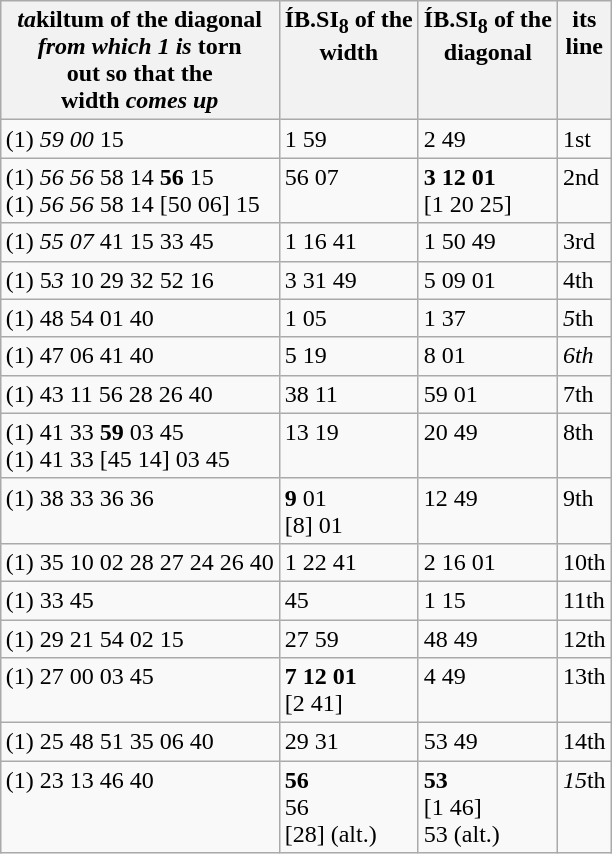<table class="wikitable" style="margin-left: 1.6em;">
<tr style="vertical-align: top;" scope="row">
<th><em>ta</em>kiltum of the diagonal<br> <em>from which 1 is</em> torn<br>out so that the<br>width <em>comes up</em></th>
<th>ÍB.SI<sub>8</sub> of the<br> width</th>
<th>ÍB.SI<sub>8</sub> of the<br> diagonal</th>
<th>its<br> line</th>
</tr>
<tr>
<td>(1) <em>59 00</em> 15</td>
<td>1 59</td>
<td>2 49</td>
<td>1st</td>
</tr>
<tr style="vertical-align: top;" scope="row">
<td>(1) <em>56 56</em> 58 14 <strong>56</strong> 15<br> (1) <em>56 56</em> 58 14 [50 06] 15</td>
<td>56 07</td>
<td><strong>3 12 01</strong><br> [1 20 25]</td>
<td>2nd</td>
</tr>
<tr>
<td>(1) <em>55 07</em> 41 15 33 45</td>
<td>1 16 41</td>
<td>1 50 49</td>
<td>3rd</td>
</tr>
<tr>
<td>(1) 5<em>3</em> 10 29 32 52 16</td>
<td>3 31 49</td>
<td>5 09 01</td>
<td>4th</td>
</tr>
<tr>
<td>(1) 48 54 01 40</td>
<td>1 05</td>
<td>1 37</td>
<td><em>5</em>th</td>
</tr>
<tr>
<td>(1) 47 06 41 40</td>
<td>5 19</td>
<td>8 01</td>
<td><em>6th</em></td>
</tr>
<tr>
<td>(1) 43 11 56 28 26 40</td>
<td>38 11</td>
<td>59 01</td>
<td>7th</td>
</tr>
<tr style="vertical-align: top;" scope="row">
<td>(1) 41 33 <strong>59</strong> 03 45<br> (1) 41 33 [45 14] 03 45</td>
<td>13 19</td>
<td>20 49</td>
<td>8th</td>
</tr>
<tr style="vertical-align: top;" scope="row">
<td>(1) 38 33 36 36</td>
<td><strong>9</strong> 01<br> [8] 01</td>
<td>12 49</td>
<td>9th</td>
</tr>
<tr>
<td>(1) 35 10 02 28 27 24 26 40</td>
<td>1 22 41</td>
<td>2 16 01</td>
<td>10th</td>
</tr>
<tr>
<td>(1) 33 45</td>
<td>45</td>
<td>1 15</td>
<td>11th</td>
</tr>
<tr>
<td>(1) 29 21 54 02 15</td>
<td>27 59</td>
<td>48 49</td>
<td>12th</td>
</tr>
<tr style="vertical-align: top;" scope="row">
<td>(1) 27 00 03 45</td>
<td><strong>7 12 01</strong><br> [2 41]</td>
<td>4 49</td>
<td>13th</td>
</tr>
<tr>
<td>(1) 25 48 51 35 06 40</td>
<td>29 31</td>
<td>53 49</td>
<td>14th</td>
</tr>
<tr style="vertical-align: top;" scope="row">
<td>(1) 23 13 46 40</td>
<td><strong>56</strong><br> 56<br> [28] (alt.)</td>
<td><strong>53</strong><br> [1 46]<br> 53 (alt.)</td>
<td><em>15</em>th</td>
</tr>
</table>
